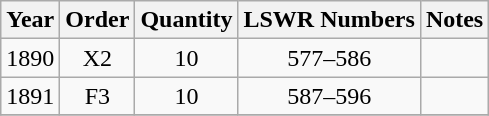<table class="wikitable">
<tr>
<th>Year</th>
<th>Order</th>
<th>Quantity</th>
<th>LSWR Numbers</th>
<th>Notes</th>
</tr>
<tr style="text-align:center">
<td>1890</td>
<td>X2</td>
<td>10</td>
<td>577–586</td>
<td></td>
</tr>
<tr style="text-align:center">
<td>1891</td>
<td>F3</td>
<td>10</td>
<td>587–596</td>
<td></td>
</tr>
<tr>
</tr>
</table>
